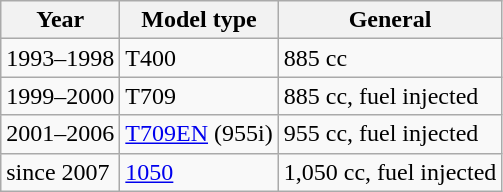<table class="wikitable">
<tr>
<th>Year</th>
<th>Model type</th>
<th>General</th>
</tr>
<tr>
<td>1993–1998</td>
<td>T400</td>
<td>885 cc</td>
</tr>
<tr>
<td>1999–2000</td>
<td>T709</td>
<td>885 cc, fuel injected</td>
</tr>
<tr>
<td>2001–2006</td>
<td><a href='#'>T709EN</a> (955i)</td>
<td>955 cc, fuel injected</td>
</tr>
<tr>
<td>since 2007</td>
<td><a href='#'>1050</a></td>
<td>1,050 cc, fuel injected</td>
</tr>
</table>
